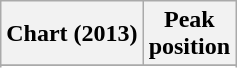<table class="wikitable sortable plainrowheaders" style="text-align:center">
<tr>
<th scope="col">Chart (2013)</th>
<th scope="col">Peak<br> position</th>
</tr>
<tr>
</tr>
<tr>
</tr>
<tr>
</tr>
<tr>
</tr>
<tr>
</tr>
<tr>
</tr>
<tr>
</tr>
<tr>
</tr>
<tr>
</tr>
</table>
